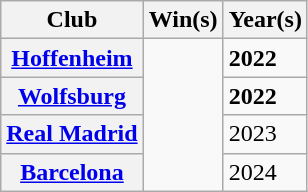<table class="wikitable plainrowheaders sortable">
<tr>
<th scope="col">Club</th>
<th scope="col">Win(s)</th>
<th scope="col">Year(s)</th>
</tr>
<tr>
<th scope="row"> <a href='#'>Hoffenheim</a></th>
<td align="center" rowspan="4"></td>
<td><strong>2022</strong></td>
</tr>
<tr>
<th scope="row"> <a href='#'>Wolfsburg</a></th>
<td><strong>2022</strong></td>
</tr>
<tr>
<th scope="row"> <a href='#'>Real Madrid</a></th>
<td>2023</td>
</tr>
<tr>
<th scope="row"> <a href='#'>Barcelona</a></th>
<td>2024</td>
</tr>
</table>
